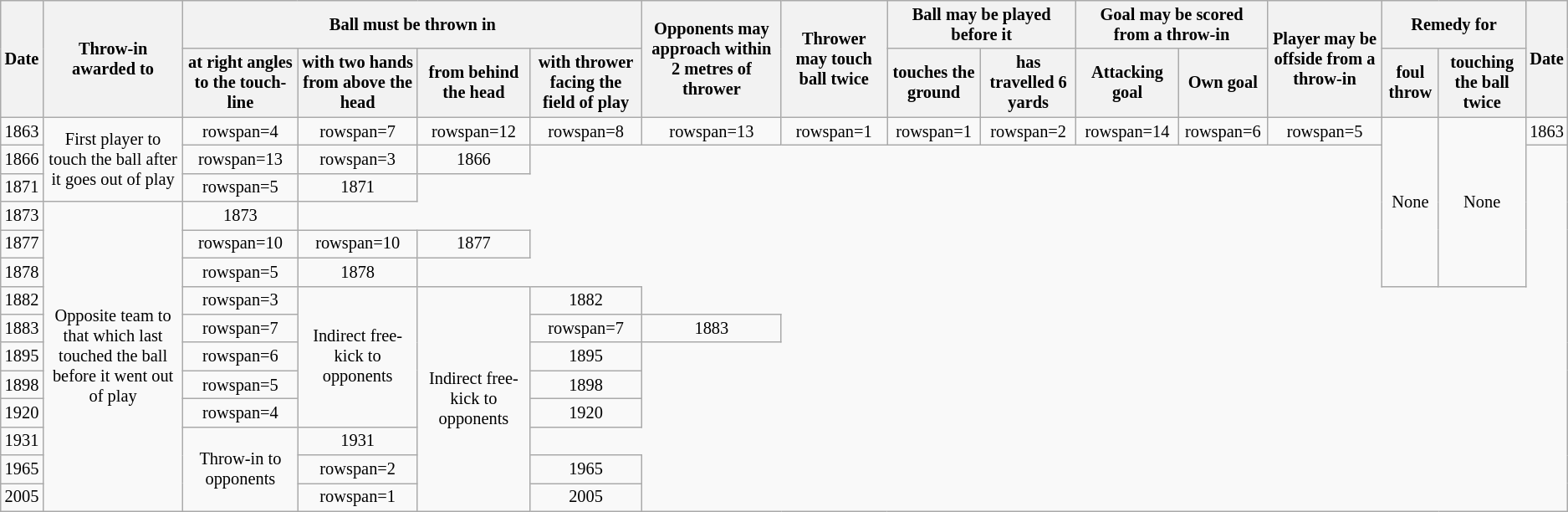<table class="wikitable sortable" style="text-align: center; font-size: 85%; width: auto; table-layout: fixed;">
<tr>
<th rowspan=2>Date</th>
<th rowspan=2>Throw-in awarded to</th>
<th rowspan=1 colspan=4>Ball must be thrown in</th>
<th rowspan=2>Opponents may approach within 2 metres of thrower</th>
<th rowspan=2>Thrower may touch ball twice</th>
<th rowspan=1 colspan=2>Ball may be played before it</th>
<th rowspan=1 colspan=2>Goal may be scored from a throw-in</th>
<th rowspan=2>Player may be offside from a throw-in</th>
<th rowspan=1 colspan=2>Remedy for</th>
<th rowspan=2>Date</th>
</tr>
<tr>
<th>at right angles to the touch-line</th>
<th>with two hands from above the head</th>
<th>from behind the head</th>
<th>with thrower facing the field of play</th>
<th>touches the ground</th>
<th>has travelled 6 yards</th>
<th>Attacking goal</th>
<th>Own goal</th>
<th>foul throw</th>
<th>touching the ball twice</th>
</tr>
<tr>
<td>1863</td>
<td rowspan=3>First player to touch the ball after it goes out of play</td>
<td>rowspan=4 </td>
<td>rowspan=7 </td>
<td>rowspan=12  </td>
<td>rowspan=8 </td>
<td>rowspan=13 </td>
<td>rowspan=1 </td>
<td>rowspan=1 </td>
<td>rowspan=2 </td>
<td>rowspan=14 </td>
<td>rowspan=6 </td>
<td>rowspan=5 </td>
<td rowspan=6>None</td>
<td rowspan=6>None </td>
<td>1863</td>
</tr>
<tr>
<td>1866</td>
<td>rowspan=13 </td>
<td>rowspan=3 </td>
<td>1866</td>
</tr>
<tr>
<td>1871</td>
<td>rowspan=5 </td>
<td>1871</td>
</tr>
<tr>
<td>1873</td>
<td rowspan=11>Opposite team to that which last touched the ball before it went out of play</td>
<td>1873</td>
</tr>
<tr>
<td>1877</td>
<td>rowspan=10 </td>
<td>rowspan=10 </td>
<td>1877</td>
</tr>
<tr>
<td>1878</td>
<td>rowspan=5 </td>
<td>1878</td>
</tr>
<tr>
<td>1882</td>
<td>rowspan=3 </td>
<td rowspan=5>Indirect free-kick to opponents</td>
<td rowspan=8>Indirect free-kick to opponents </td>
<td>1882</td>
</tr>
<tr>
<td>1883</td>
<td>rowspan=7 </td>
<td>rowspan=7 </td>
<td>1883</td>
</tr>
<tr>
<td>1895</td>
<td>rowspan=6 </td>
<td>1895</td>
</tr>
<tr>
<td>1898</td>
<td>rowspan=5 </td>
<td>1898</td>
</tr>
<tr>
<td>1920</td>
<td>rowspan=4 </td>
<td>1920</td>
</tr>
<tr>
<td>1931</td>
<td rowspan=3>Throw-in to opponents</td>
<td>1931</td>
</tr>
<tr>
<td>1965</td>
<td>rowspan=2  </td>
<td>1965</td>
</tr>
<tr>
<td>2005</td>
<td>rowspan=1 </td>
<td>2005</td>
</tr>
</table>
